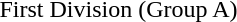<table>
<tr>
<td>First Division (Group A)</td>
<td></td>
<td></td>
<td></td>
</tr>
</table>
